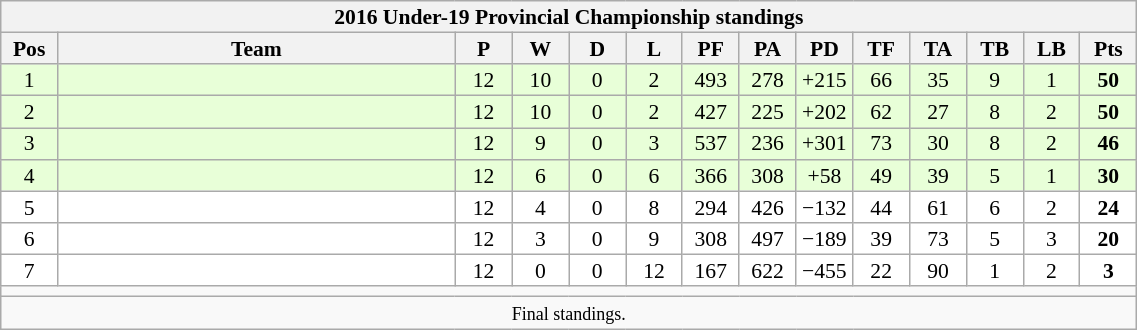<table class="wikitable" style="text-align:center; line-height:100%; font-size:90%; width:60%;">
<tr>
<th colspan="100%" cellpadding="0" cellspacing="0"><strong>2016 Under-19 Provincial Championship standings</strong></th>
</tr>
<tr>
<th style="width:5%;">Pos</th>
<th style="width:35%;">Team</th>
<th style="width:5%;">P</th>
<th style="width:5%;">W</th>
<th style="width:5%;">D</th>
<th style="width:5%;">L</th>
<th style="width:5%;">PF</th>
<th style="width:5%;">PA</th>
<th style="width:5%;">PD</th>
<th style="width:5%;">TF</th>
<th style="width:5%;">TA</th>
<th style="width:5%;">TB</th>
<th style="width:5%;">LB</th>
<th style="width:5%;">Pts<br></th>
</tr>
<tr style="background:#E8FFD8;">
<td>1</td>
<td align=left></td>
<td>12</td>
<td>10</td>
<td>0</td>
<td>2</td>
<td>493</td>
<td>278</td>
<td>+215</td>
<td>66</td>
<td>35</td>
<td>9</td>
<td>1</td>
<td><strong>50</strong></td>
</tr>
<tr style="background:#E8FFD8;">
<td>2</td>
<td align=left></td>
<td>12</td>
<td>10</td>
<td>0</td>
<td>2</td>
<td>427</td>
<td>225</td>
<td>+202</td>
<td>62</td>
<td>27</td>
<td>8</td>
<td>2</td>
<td><strong>50</strong></td>
</tr>
<tr style="background:#E8FFD8;">
<td>3</td>
<td align=left></td>
<td>12</td>
<td>9</td>
<td>0</td>
<td>3</td>
<td>537</td>
<td>236</td>
<td>+301</td>
<td>73</td>
<td>30</td>
<td>8</td>
<td>2</td>
<td><strong>46</strong></td>
</tr>
<tr style="background:#E8FFD8;">
<td>4</td>
<td align=left></td>
<td>12</td>
<td>6</td>
<td>0</td>
<td>6</td>
<td>366</td>
<td>308</td>
<td>+58</td>
<td>49</td>
<td>39</td>
<td>5</td>
<td>1</td>
<td><strong>30</strong></td>
</tr>
<tr style="background:#FFFFFF;">
<td>5</td>
<td align=left></td>
<td>12</td>
<td>4</td>
<td>0</td>
<td>8</td>
<td>294</td>
<td>426</td>
<td>−132</td>
<td>44</td>
<td>61</td>
<td>6</td>
<td>2</td>
<td><strong>24</strong></td>
</tr>
<tr style="background:#FFFFFF;">
<td>6</td>
<td align=left></td>
<td>12</td>
<td>3</td>
<td>0</td>
<td>9</td>
<td>308</td>
<td>497</td>
<td>−189</td>
<td>39</td>
<td>73</td>
<td>5</td>
<td>3</td>
<td><strong>20</strong></td>
</tr>
<tr style="background:#FFFFFF;">
<td>7</td>
<td align=left></td>
<td>12</td>
<td>0</td>
<td>0</td>
<td>12</td>
<td>167</td>
<td>622</td>
<td>−455</td>
<td>22</td>
<td>90</td>
<td>1</td>
<td>2</td>
<td><strong>3</strong></td>
</tr>
<tr>
<td colspan="100%" cellpadding="0" cellspacing="0"></td>
</tr>
<tr>
<td colspan="100%" cellpadding="0" cellspacing="0"><small>Final standings.</small></td>
</tr>
</table>
